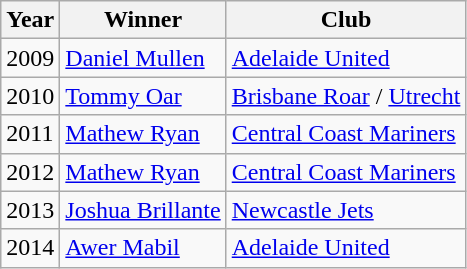<table class="wikitable">
<tr>
<th>Year</th>
<th>Winner</th>
<th>Club</th>
</tr>
<tr>
<td>2009</td>
<td><a href='#'>Daniel Mullen</a></td>
<td> <a href='#'>Adelaide United</a></td>
</tr>
<tr>
<td>2010</td>
<td><a href='#'>Tommy Oar</a></td>
<td> <a href='#'>Brisbane Roar</a> /  <a href='#'>Utrecht</a></td>
</tr>
<tr>
<td>2011</td>
<td><a href='#'>Mathew Ryan</a></td>
<td> <a href='#'>Central Coast Mariners</a></td>
</tr>
<tr>
<td>2012</td>
<td><a href='#'>Mathew Ryan</a></td>
<td> <a href='#'>Central Coast Mariners</a></td>
</tr>
<tr>
<td>2013</td>
<td><a href='#'>Joshua Brillante</a></td>
<td> <a href='#'>Newcastle Jets</a></td>
</tr>
<tr>
<td>2014</td>
<td><a href='#'>Awer Mabil</a></td>
<td> <a href='#'>Adelaide United</a></td>
</tr>
</table>
